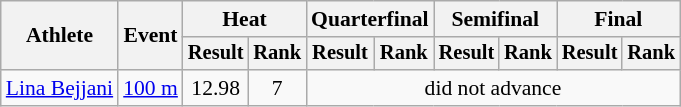<table class=wikitable style="font-size:90%">
<tr>
<th rowspan="2">Athlete</th>
<th rowspan="2">Event</th>
<th colspan="2">Heat</th>
<th colspan="2">Quarterfinal</th>
<th colspan="2">Semifinal</th>
<th colspan="2">Final</th>
</tr>
<tr style="font-size:95%">
<th>Result</th>
<th>Rank</th>
<th>Result</th>
<th>Rank</th>
<th>Result</th>
<th>Rank</th>
<th>Result</th>
<th>Rank</th>
</tr>
<tr style="text-align: center;">
<td style="text-align: left;"><a href='#'>Lina Bejjani</a></td>
<td style="text-align: left;"><a href='#'>100 m</a></td>
<td>12.98</td>
<td>7</td>
<td colspan=6>did not advance</td>
</tr>
</table>
